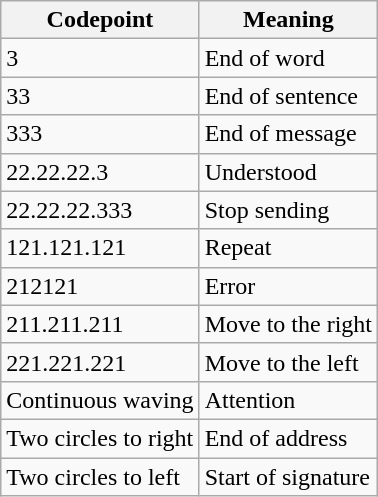<table class="wikitable">
<tr>
<th>Codepoint</th>
<th>Meaning</th>
</tr>
<tr>
<td>3</td>
<td>End of word</td>
</tr>
<tr>
<td>33</td>
<td>End of sentence</td>
</tr>
<tr>
<td>333</td>
<td>End of message</td>
</tr>
<tr>
<td>22.22.22.3</td>
<td>Understood</td>
</tr>
<tr>
<td>22.22.22.333</td>
<td>Stop sending</td>
</tr>
<tr>
<td>121.121.121</td>
<td>Repeat</td>
</tr>
<tr>
<td>212121</td>
<td>Error</td>
</tr>
<tr>
<td>211.211.211</td>
<td>Move to the right</td>
</tr>
<tr>
<td>221.221.221</td>
<td>Move to the left</td>
</tr>
<tr>
<td>Continuous waving</td>
<td>Attention</td>
</tr>
<tr>
<td>Two circles to right</td>
<td>End of address</td>
</tr>
<tr>
<td>Two circles to left</td>
<td>Start of signature</td>
</tr>
</table>
